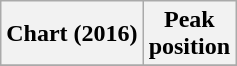<table class="wikitable sortable plainrowheaders" style="text-align:center">
<tr>
<th scope="col">Chart (2016)</th>
<th scope="col">Peak<br> position</th>
</tr>
<tr>
</tr>
</table>
